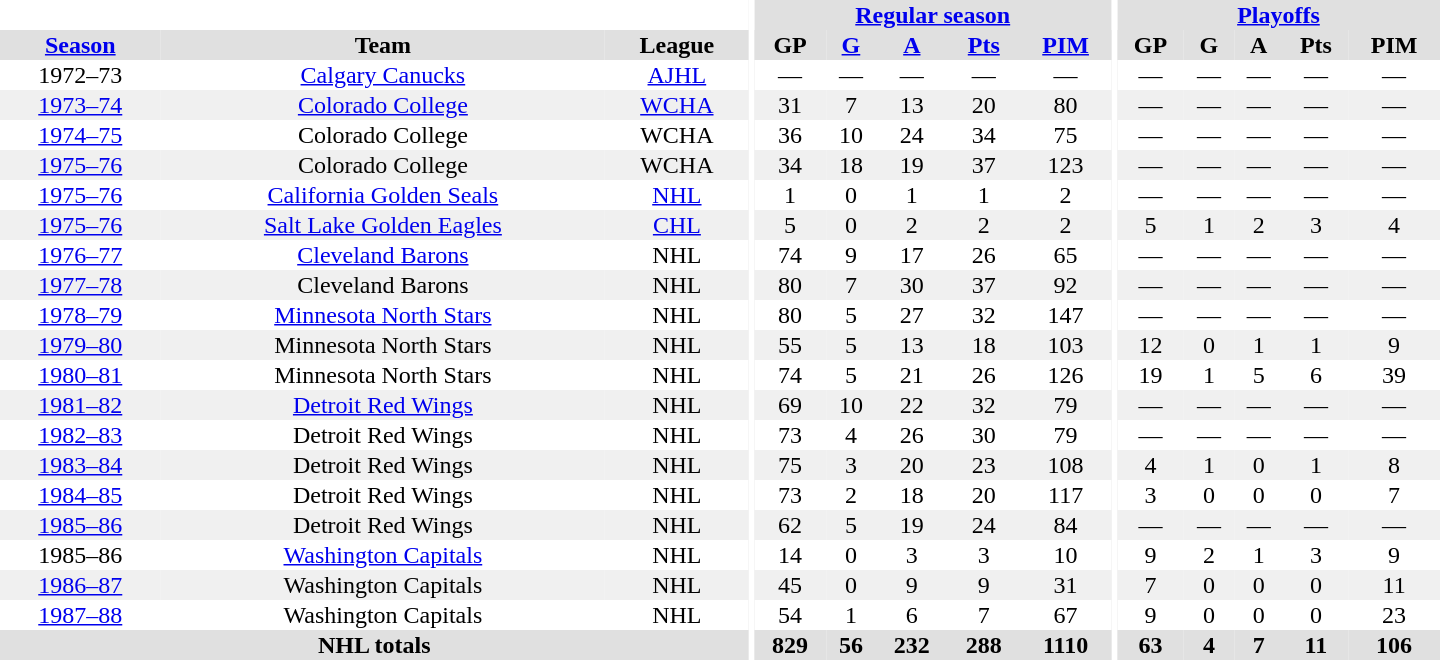<table border="0" cellpadding="1" cellspacing="0" style="text-align:center; width:60em">
<tr bgcolor="#e0e0e0">
<th colspan="3" bgcolor="#ffffff"></th>
<th rowspan="100" bgcolor="#ffffff"></th>
<th colspan="5"><a href='#'>Regular season</a></th>
<th rowspan="100" bgcolor="#ffffff"></th>
<th colspan="5"><a href='#'>Playoffs</a></th>
</tr>
<tr bgcolor="#e0e0e0">
<th><a href='#'>Season</a></th>
<th>Team</th>
<th>League</th>
<th>GP</th>
<th><a href='#'>G</a></th>
<th><a href='#'>A</a></th>
<th><a href='#'>Pts</a></th>
<th><a href='#'>PIM</a></th>
<th>GP</th>
<th>G</th>
<th>A</th>
<th>Pts</th>
<th>PIM</th>
</tr>
<tr>
<td>1972–73</td>
<td><a href='#'>Calgary Canucks</a></td>
<td><a href='#'>AJHL</a></td>
<td>—</td>
<td>—</td>
<td>—</td>
<td>—</td>
<td>—</td>
<td>—</td>
<td>—</td>
<td>—</td>
<td>—</td>
<td>—</td>
</tr>
<tr bgcolor="#f0f0f0">
<td><a href='#'>1973–74</a></td>
<td><a href='#'>Colorado College</a></td>
<td><a href='#'>WCHA</a></td>
<td>31</td>
<td>7</td>
<td>13</td>
<td>20</td>
<td>80</td>
<td>—</td>
<td>—</td>
<td>—</td>
<td>—</td>
<td>—</td>
</tr>
<tr>
<td><a href='#'>1974–75</a></td>
<td>Colorado College</td>
<td>WCHA</td>
<td>36</td>
<td>10</td>
<td>24</td>
<td>34</td>
<td>75</td>
<td>—</td>
<td>—</td>
<td>—</td>
<td>—</td>
<td>—</td>
</tr>
<tr bgcolor="#f0f0f0">
<td><a href='#'>1975–76</a></td>
<td>Colorado College</td>
<td>WCHA</td>
<td>34</td>
<td>18</td>
<td>19</td>
<td>37</td>
<td>123</td>
<td>—</td>
<td>—</td>
<td>—</td>
<td>—</td>
<td>—</td>
</tr>
<tr>
<td><a href='#'>1975–76</a></td>
<td><a href='#'>California Golden Seals</a></td>
<td><a href='#'>NHL</a></td>
<td>1</td>
<td>0</td>
<td>1</td>
<td>1</td>
<td>2</td>
<td>—</td>
<td>—</td>
<td>—</td>
<td>—</td>
<td>—</td>
</tr>
<tr bgcolor="#f0f0f0">
<td><a href='#'>1975–76</a></td>
<td><a href='#'>Salt Lake Golden Eagles</a></td>
<td><a href='#'>CHL</a></td>
<td>5</td>
<td>0</td>
<td>2</td>
<td>2</td>
<td>2</td>
<td>5</td>
<td>1</td>
<td>2</td>
<td>3</td>
<td>4</td>
</tr>
<tr>
<td><a href='#'>1976–77</a></td>
<td><a href='#'>Cleveland Barons</a></td>
<td>NHL</td>
<td>74</td>
<td>9</td>
<td>17</td>
<td>26</td>
<td>65</td>
<td>—</td>
<td>—</td>
<td>—</td>
<td>—</td>
<td>—</td>
</tr>
<tr bgcolor="#f0f0f0">
<td><a href='#'>1977–78</a></td>
<td>Cleveland Barons</td>
<td>NHL</td>
<td>80</td>
<td>7</td>
<td>30</td>
<td>37</td>
<td>92</td>
<td>—</td>
<td>—</td>
<td>—</td>
<td>—</td>
<td>—</td>
</tr>
<tr>
<td><a href='#'>1978–79</a></td>
<td><a href='#'>Minnesota North Stars</a></td>
<td>NHL</td>
<td>80</td>
<td>5</td>
<td>27</td>
<td>32</td>
<td>147</td>
<td>—</td>
<td>—</td>
<td>—</td>
<td>—</td>
<td>—</td>
</tr>
<tr bgcolor="#f0f0f0">
<td><a href='#'>1979–80</a></td>
<td>Minnesota North Stars</td>
<td>NHL</td>
<td>55</td>
<td>5</td>
<td>13</td>
<td>18</td>
<td>103</td>
<td>12</td>
<td>0</td>
<td>1</td>
<td>1</td>
<td>9</td>
</tr>
<tr>
<td><a href='#'>1980–81</a></td>
<td>Minnesota North Stars</td>
<td>NHL</td>
<td>74</td>
<td>5</td>
<td>21</td>
<td>26</td>
<td>126</td>
<td>19</td>
<td>1</td>
<td>5</td>
<td>6</td>
<td>39</td>
</tr>
<tr bgcolor="#f0f0f0">
<td><a href='#'>1981–82</a></td>
<td><a href='#'>Detroit Red Wings</a></td>
<td>NHL</td>
<td>69</td>
<td>10</td>
<td>22</td>
<td>32</td>
<td>79</td>
<td>—</td>
<td>—</td>
<td>—</td>
<td>—</td>
<td>—</td>
</tr>
<tr>
<td><a href='#'>1982–83</a></td>
<td>Detroit Red Wings</td>
<td>NHL</td>
<td>73</td>
<td>4</td>
<td>26</td>
<td>30</td>
<td>79</td>
<td>—</td>
<td>—</td>
<td>—</td>
<td>—</td>
<td>—</td>
</tr>
<tr bgcolor="#f0f0f0">
<td><a href='#'>1983–84</a></td>
<td>Detroit Red Wings</td>
<td>NHL</td>
<td>75</td>
<td>3</td>
<td>20</td>
<td>23</td>
<td>108</td>
<td>4</td>
<td>1</td>
<td>0</td>
<td>1</td>
<td>8</td>
</tr>
<tr>
<td><a href='#'>1984–85</a></td>
<td>Detroit Red Wings</td>
<td>NHL</td>
<td>73</td>
<td>2</td>
<td>18</td>
<td>20</td>
<td>117</td>
<td>3</td>
<td>0</td>
<td>0</td>
<td>0</td>
<td>7</td>
</tr>
<tr bgcolor="#f0f0f0">
<td><a href='#'>1985–86</a></td>
<td>Detroit Red Wings</td>
<td>NHL</td>
<td>62</td>
<td>5</td>
<td>19</td>
<td>24</td>
<td>84</td>
<td>—</td>
<td>—</td>
<td>—</td>
<td>—</td>
<td>—</td>
</tr>
<tr>
<td>1985–86</td>
<td><a href='#'>Washington Capitals</a></td>
<td>NHL</td>
<td>14</td>
<td>0</td>
<td>3</td>
<td>3</td>
<td>10</td>
<td>9</td>
<td>2</td>
<td>1</td>
<td>3</td>
<td>9</td>
</tr>
<tr bgcolor="#f0f0f0">
<td><a href='#'>1986–87</a></td>
<td>Washington Capitals</td>
<td>NHL</td>
<td>45</td>
<td>0</td>
<td>9</td>
<td>9</td>
<td>31</td>
<td>7</td>
<td>0</td>
<td>0</td>
<td>0</td>
<td>11</td>
</tr>
<tr>
<td><a href='#'>1987–88</a></td>
<td>Washington Capitals</td>
<td>NHL</td>
<td>54</td>
<td>1</td>
<td>6</td>
<td>7</td>
<td>67</td>
<td>9</td>
<td>0</td>
<td>0</td>
<td>0</td>
<td>23</td>
</tr>
<tr bgcolor="#e0e0e0">
<th colspan="3">NHL totals</th>
<th>829</th>
<th>56</th>
<th>232</th>
<th>288</th>
<th>1110</th>
<th>63</th>
<th>4</th>
<th>7</th>
<th>11</th>
<th>106</th>
</tr>
</table>
